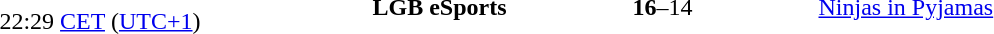<table>
<tr>
<td style="text-align:right" width="150px"><br>22:29 <a href='#'>CET</a> (<a href='#'>UTC+1</a>)</td>
<td style="text-align:right" width="200px"><strong>LGB eSports</strong></td>
<td style="text-align:center" width="200px"><strong>16</strong>–14<br></td>
<td style="text-align:left"><a href='#'>Ninjas in Pyjamas</a></td>
</tr>
</table>
